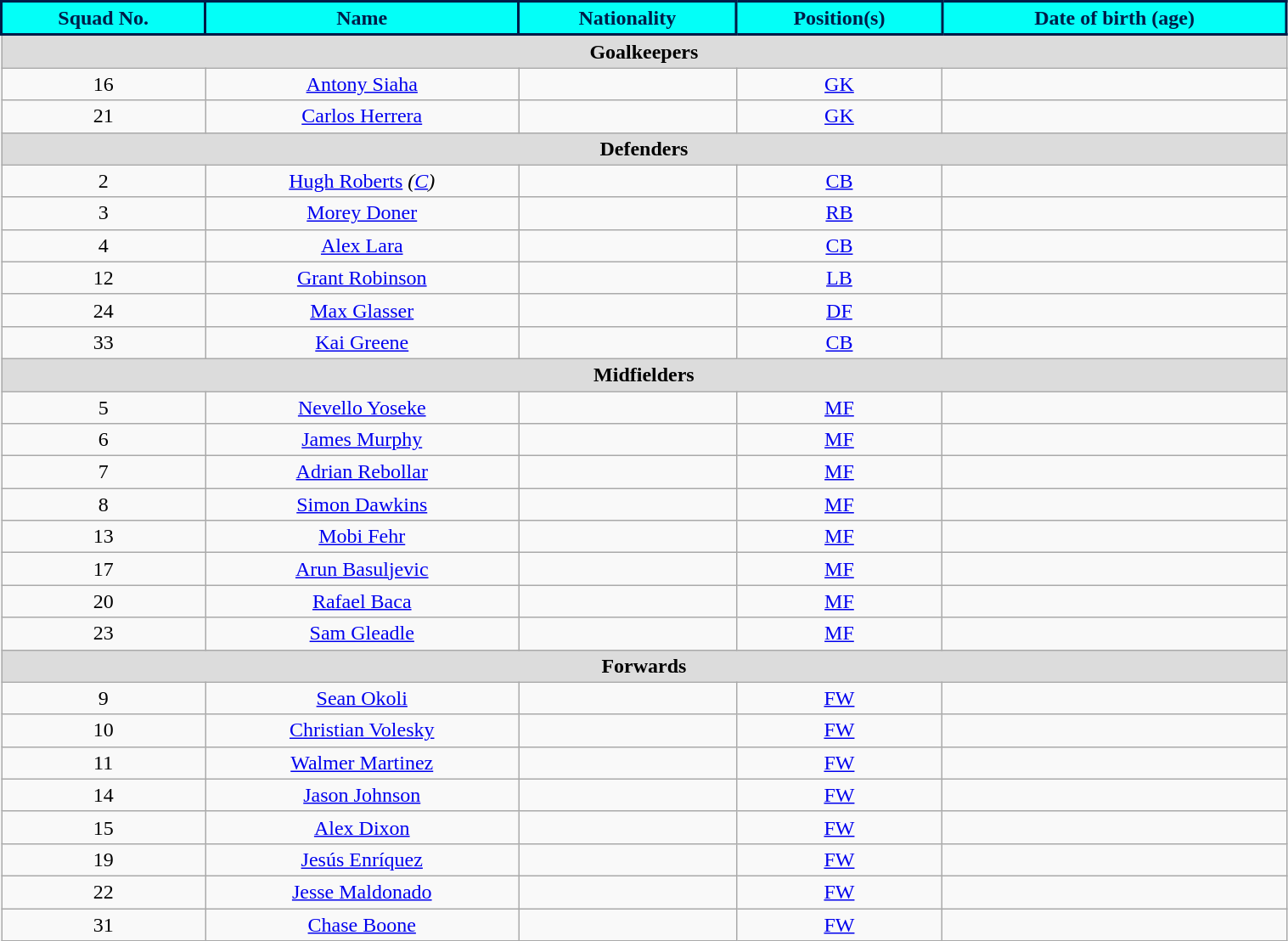<table class="wikitable" style="text-align:center;width:80%">
<tr>
<th style="background:#03fff8; color:#001c48; border:2px solid #001c48;">Squad No.</th>
<th style="background:#03fff8; color:#001c48; border:2px solid #001c48;">Name</th>
<th style="background:#03fff8; color:#001c48; border:2px solid #001c48;">Nationality</th>
<th style="background:#03fff8; color:#001c48; border:2px solid #001c48;">Position(s)</th>
<th style="background:#03fff8; color:#001c48; border:2px solid #001c48;">Date of birth (age)</th>
</tr>
<tr>
<th colspan="5" style="background:#dcdcdc; text-align:center;">Goalkeepers</th>
</tr>
<tr>
<td>16</td>
<td><a href='#'>Antony Siaha</a></td>
<td></td>
<td><a href='#'>GK</a></td>
<td></td>
</tr>
<tr>
<td>21</td>
<td><a href='#'>Carlos Herrera</a></td>
<td></td>
<td><a href='#'>GK</a></td>
<td></td>
</tr>
<tr>
<th colspan="5" style="background:#dcdcdc; text-align:center;">Defenders</th>
</tr>
<tr>
<td>2</td>
<td><a href='#'>Hugh Roberts</a> <em>(<a href='#'>C</a>)</em></td>
<td></td>
<td><a href='#'>CB</a></td>
<td></td>
</tr>
<tr>
<td>3</td>
<td><a href='#'>Morey Doner</a></td>
<td></td>
<td><a href='#'>RB</a></td>
<td></td>
</tr>
<tr>
<td>4</td>
<td><a href='#'>Alex Lara</a></td>
<td></td>
<td><a href='#'>CB</a></td>
<td></td>
</tr>
<tr>
<td>12</td>
<td><a href='#'>Grant Robinson</a></td>
<td></td>
<td><a href='#'>LB</a></td>
<td></td>
</tr>
<tr>
<td>24</td>
<td><a href='#'>Max Glasser</a></td>
<td></td>
<td><a href='#'>DF</a></td>
<td></td>
</tr>
<tr>
<td>33</td>
<td><a href='#'>Kai Greene</a></td>
<td></td>
<td><a href='#'>CB</a></td>
<td></td>
</tr>
<tr>
<th colspan="5" style="background:#dcdcdc; text-align:center;">Midfielders</th>
</tr>
<tr>
<td>5</td>
<td><a href='#'>Nevello Yoseke</a></td>
<td></td>
<td><a href='#'>MF</a></td>
<td></td>
</tr>
<tr>
<td>6</td>
<td><a href='#'>James Murphy</a></td>
<td></td>
<td><a href='#'>MF</a></td>
<td></td>
</tr>
<tr>
<td>7</td>
<td><a href='#'>Adrian Rebollar</a></td>
<td></td>
<td><a href='#'>MF</a></td>
<td></td>
</tr>
<tr>
<td>8</td>
<td><a href='#'>Simon Dawkins</a></td>
<td></td>
<td><a href='#'>MF</a></td>
<td></td>
</tr>
<tr>
<td>13</td>
<td><a href='#'>Mobi Fehr</a></td>
<td></td>
<td><a href='#'>MF</a></td>
<td></td>
</tr>
<tr>
<td>17</td>
<td><a href='#'>Arun Basuljevic</a></td>
<td></td>
<td><a href='#'>MF</a></td>
<td></td>
</tr>
<tr>
<td>20</td>
<td><a href='#'>Rafael Baca</a></td>
<td></td>
<td><a href='#'>MF</a></td>
<td></td>
</tr>
<tr>
<td>23</td>
<td><a href='#'>Sam Gleadle</a></td>
<td></td>
<td><a href='#'>MF</a></td>
<td></td>
</tr>
<tr>
<th colspan="5" style="background:#dcdcdc; text-align:center;">Forwards</th>
</tr>
<tr>
<td>9</td>
<td><a href='#'>Sean Okoli</a></td>
<td></td>
<td><a href='#'>FW</a></td>
<td></td>
</tr>
<tr>
<td>10</td>
<td><a href='#'>Christian Volesky</a></td>
<td></td>
<td><a href='#'>FW</a></td>
<td></td>
</tr>
<tr>
<td>11</td>
<td><a href='#'>Walmer Martinez</a></td>
<td></td>
<td><a href='#'>FW</a></td>
<td></td>
</tr>
<tr>
<td>14</td>
<td><a href='#'>Jason Johnson</a></td>
<td></td>
<td><a href='#'>FW</a></td>
<td></td>
</tr>
<tr>
<td>15</td>
<td><a href='#'>Alex Dixon</a></td>
<td></td>
<td><a href='#'>FW</a></td>
<td></td>
</tr>
<tr>
<td>19</td>
<td><a href='#'>Jesús Enríquez</a></td>
<td></td>
<td><a href='#'>FW</a></td>
<td></td>
</tr>
<tr>
<td>22</td>
<td><a href='#'>Jesse Maldonado</a></td>
<td></td>
<td><a href='#'>FW</a></td>
<td></td>
</tr>
<tr>
<td>31</td>
<td><a href='#'>Chase Boone</a></td>
<td></td>
<td><a href='#'>FW</a></td>
<td></td>
</tr>
</table>
